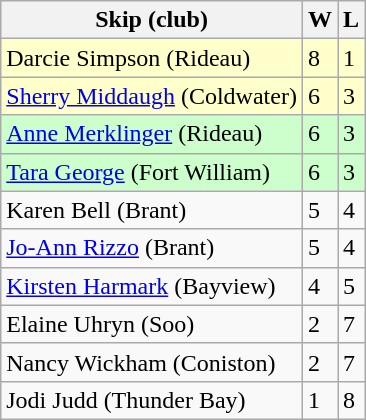<table class="wikitable">
<tr>
<th>Skip (club)</th>
<th>W</th>
<th>L</th>
</tr>
<tr bgcolor=#ffffcc>
<td>Darcie Simpson (Rideau)</td>
<td>8</td>
<td>1</td>
</tr>
<tr bgcolor=#ffffcc>
<td><a href='#'>Sherry Middaugh</a> (Coldwater)</td>
<td>6</td>
<td>3</td>
</tr>
<tr bgcolor=#ccffcc>
<td><a href='#'>Anne Merklinger</a> (Rideau)</td>
<td>6</td>
<td>3</td>
</tr>
<tr bgcolor=#ccffcc>
<td><a href='#'>Tara George</a> (Fort William)</td>
<td>6</td>
<td>3</td>
</tr>
<tr>
<td>Karen Bell (Brant)</td>
<td>5</td>
<td>4</td>
</tr>
<tr>
<td><a href='#'>Jo-Ann Rizzo</a> (Brant)</td>
<td>5</td>
<td>4</td>
</tr>
<tr>
<td><a href='#'>Kirsten Harmark</a> (Bayview)</td>
<td>4</td>
<td>5</td>
</tr>
<tr>
<td>Elaine Uhryn (Soo)</td>
<td>2</td>
<td>7</td>
</tr>
<tr>
<td>Nancy Wickham (Coniston)</td>
<td>2</td>
<td>7</td>
</tr>
<tr>
<td>Jodi Judd (Thunder Bay)</td>
<td>1</td>
<td>8</td>
</tr>
</table>
